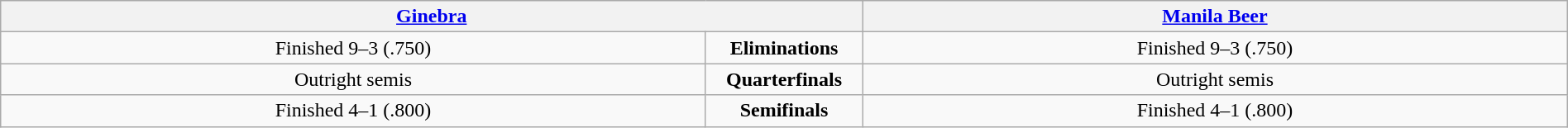<table class="wikitable" style="width:100%;">
<tr align=center>
<th colspan="2" style="width:45%;"><a href='#'>Ginebra</a></th>
<th colspan="2" style="width:45%;"><a href='#'>Manila Beer</a></th>
</tr>
<tr align=center>
<td>Finished 9–3 (.750)</td>
<td colspan=2><strong>Eliminations</strong></td>
<td>Finished 9–3 (.750)</td>
</tr>
<tr align=center>
<td>Outright semis</td>
<td colspan=2><strong>Quarterfinals</strong></td>
<td>Outright semis</td>
</tr>
<tr align=center>
<td rowspan="2" style="width:45%;">Finished 4–1 (.800)</td>
<td colspan=2><strong>Semifinals</strong></td>
<td>Finished 4–1 (.800)</td>
</tr>
</table>
